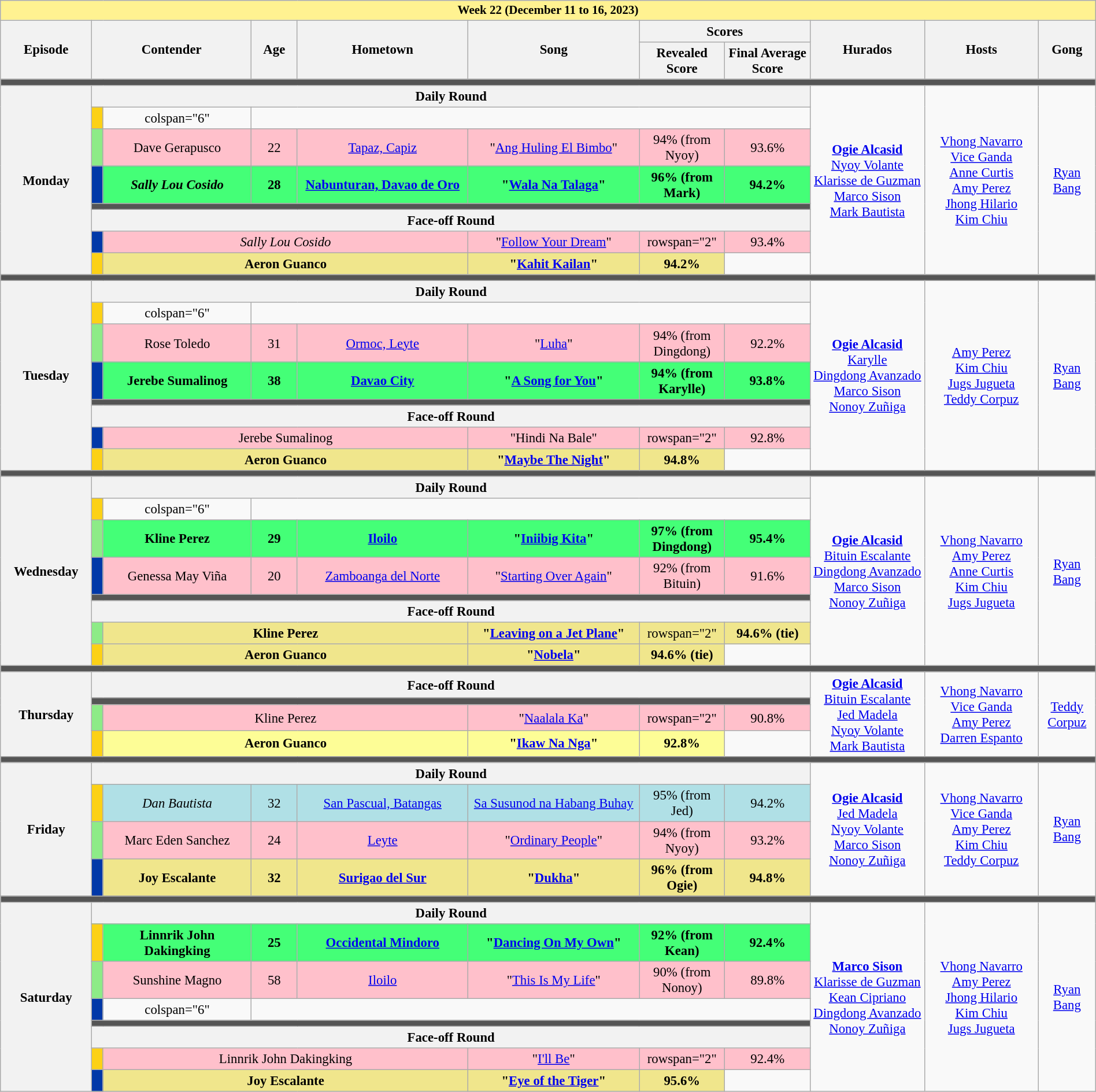<table class="wikitable mw-collapsible mw-collapsed" style="width:100%; text-align:center; font-size:95%;">
<tr>
<th colspan="11" style="background-color:#fff291;font-size:14px">Week 22 (December 11 to 16, 2023)</th>
</tr>
<tr>
<th rowspan="2" width="8%">Episode</th>
<th colspan="2" rowspan="2" width="14%">Contender</th>
<th rowspan="2" width="04%">Age</th>
<th rowspan="2" width="15%">Hometown</th>
<th rowspan="2" width="15%">Song</th>
<th colspan="2">Scores</th>
<th rowspan="2" width="10%">Hurados</th>
<th rowspan="2" width="10%">Hosts</th>
<th rowspan="2" width="05%">Gong</th>
</tr>
<tr>
<th width="7.5%">Revealed Score</th>
<th width="7.5%">Final Average Score</th>
</tr>
<tr>
<td colspan="11" style="background:#555;"></td>
</tr>
<tr>
<th rowspan="8">Monday<br></th>
<th colspan="7">Daily Round</th>
<td rowspan="8"><strong><a href='#'>Ogie Alcasid</a></strong><br><a href='#'>Nyoy Volante</a><br><a href='#'>Klarisse de Guzman</a><br><a href='#'>Marco Sison</a><br><a href='#'>Mark Bautista</a></td>
<td rowspan="8"><a href='#'>Vhong Navarro</a><br><a href='#'>Vice Ganda</a><br><a href='#'>Anne Curtis</a><br><a href='#'>Amy Perez</a><br><a href='#'>Jhong Hilario</a><br><a href='#'>Kim Chiu</a></td>
<td rowspan="8"><a href='#'>Ryan Bang</a></td>
</tr>
<tr>
<td style="background:#FCD116" width="01%"></td>
<td>colspan="6" </td>
</tr>
<tr style="background:pink" |>
<td style="background:#8deb87"></td>
<td>Dave Gerapusco</td>
<td>22</td>
<td><a href='#'>Tapaz, Capiz</a></td>
<td>"<a href='#'>Ang Huling El Bimbo</a>"</td>
<td>94% (from Nyoy)</td>
<td>93.6%</td>
</tr>
<tr style="background:#44ff77" |>
<td style="background:#0038A8"></td>
<td><strong><em>Sally Lou Cosido</em></strong></td>
<td><strong>28</strong></td>
<td><strong><a href='#'>Nabunturan, Davao de Oro</a></strong></td>
<td><strong>"<a href='#'>Wala Na Talaga</a>"</strong></td>
<td><strong>96% (from Mark)</strong></td>
<td><strong>94.2%</strong></td>
</tr>
<tr>
<td colspan="7" style="background:#555;"></td>
</tr>
<tr>
<th colspan="7">Face-off Round</th>
</tr>
<tr style="background:pink" |>
<td style="background:#0038A8"></td>
<td colspan="3"><em>Sally Lou Cosido</em></td>
<td>"<a href='#'>Follow Your Dream</a>"</td>
<td>rowspan="2" </td>
<td>93.4%</td>
</tr>
<tr style="background:khaki" |>
<td style="background:#FCD116"></td>
<td colspan="3"><strong>Aeron Guanco</strong></td>
<td><strong>"<a href='#'>Kahit Kailan</a>"</strong></td>
<td><strong>94.2%</strong></td>
</tr>
<tr>
<td colspan="11" style="background:#555;"></td>
</tr>
<tr>
<th rowspan="8">Tuesday<br></th>
<th colspan="7">Daily Round</th>
<td rowspan="8"><strong><a href='#'>Ogie Alcasid</a></strong><br><a href='#'>Karylle</a><br><a href='#'>Dingdong Avanzado</a><br><a href='#'>Marco Sison</a><br><a href='#'>Nonoy Zuñiga</a></td>
<td rowspan="8"><a href='#'>Amy Perez</a><br><a href='#'>Kim Chiu</a><br><a href='#'>Jugs Jugueta</a><br><a href='#'>Teddy Corpuz</a></td>
<td rowspan="8"><a href='#'>Ryan Bang</a></td>
</tr>
<tr>
<td style="background:#FCD116"></td>
<td>colspan="6" </td>
</tr>
<tr style="background:pink" |>
<td style="background:#8deb87"></td>
<td>Rose Toledo</td>
<td>31</td>
<td><a href='#'>Ormoc, Leyte</a></td>
<td>"<a href='#'>Luha</a>"</td>
<td>94% (from Dingdong)</td>
<td>92.2%</td>
</tr>
<tr style="background:#44ff77" |>
<td style="background:#0038A8"></td>
<td><strong>Jerebe Sumalinog</strong></td>
<td><strong>38</strong></td>
<td><strong><a href='#'>Davao City</a></strong></td>
<td><strong>"<a href='#'>A Song for You</a>"</strong></td>
<td><strong>94% (from Karylle)</strong></td>
<td><strong>93.8%</strong></td>
</tr>
<tr>
<td colspan="7" style="background:#555;"></td>
</tr>
<tr>
<th colspan="7">Face-off Round</th>
</tr>
<tr style="background:pink" |>
<td style="background:#0038A8"></td>
<td colspan="3">Jerebe Sumalinog</td>
<td>"Hindi Na Bale"</td>
<td>rowspan="2" </td>
<td>92.8%</td>
</tr>
<tr style="background:khaki" |>
<td style="background:#FCD116"></td>
<td colspan="3"><strong>Aeron Guanco</strong></td>
<td><strong>"<a href='#'>Maybe The Night</a>"</strong></td>
<td><strong>94.8%</strong></td>
</tr>
<tr>
<td colspan="11" style="background:#555;"></td>
</tr>
<tr>
<th rowspan="8">Wednesday<br></th>
<th colspan="7">Daily Round</th>
<td rowspan="8"><strong><a href='#'>Ogie Alcasid</a></strong><br><a href='#'>Bituin Escalante</a><br><a href='#'>Dingdong Avanzado</a><br><a href='#'>Marco Sison</a><br><a href='#'>Nonoy Zuñiga</a></td>
<td rowspan="8"><a href='#'>Vhong Navarro</a><br><a href='#'>Amy Perez</a><br><a href='#'>Anne Curtis</a><br><a href='#'>Kim Chiu</a><br><a href='#'>Jugs Jugueta</a></td>
<td rowspan="8"><a href='#'>Ryan Bang</a></td>
</tr>
<tr>
<td style="background:#FCD116"></td>
<td>colspan="6" </td>
</tr>
<tr style="background:#44ff77" |>
<td style="background:#8deb87"></td>
<td><strong>Kline Perez</strong></td>
<td><strong>29</strong></td>
<td><strong><a href='#'>Iloilo</a></strong></td>
<td><strong>"<a href='#'>Iniibig Kita</a>"</strong></td>
<td><strong>97% (from Dingdong)</strong></td>
<td><strong>95.4%</strong></td>
</tr>
<tr style="background:pink" |>
<td style="background:#0038A8"></td>
<td>Genessa May Viña</td>
<td>20</td>
<td><a href='#'>Zamboanga del Norte</a></td>
<td>"<a href='#'>Starting Over Again</a>"</td>
<td>92% (from Bituin)</td>
<td>91.6%</td>
</tr>
<tr>
<td colspan="7" style="background:#555;"></td>
</tr>
<tr>
<th colspan="7">Face-off Round</th>
</tr>
<tr style="background:khaki" |>
<td style="background:#8deb87"></td>
<td colspan="3"><strong>Kline Perez</strong></td>
<td><strong>"<a href='#'>Leaving on a Jet Plane</a>"</strong></td>
<td>rowspan="2" </td>
<td><strong>94.6% (tie)</strong></td>
</tr>
<tr style="background:khaki" |>
<td style="background:#FCD116"></td>
<td colspan="3"><strong>Aeron Guanco</strong></td>
<td><strong>"<a href='#'>Nobela</a>"</strong></td>
<td><strong>94.6% (tie)</strong></td>
</tr>
<tr>
<td colspan="11" style="background:#555;"></td>
</tr>
<tr>
<th rowspan="4">Thursday<br></th>
<th colspan="7">Face-off Round</th>
<td rowspan="4"><strong><a href='#'>Ogie Alcasid</a></strong><br><a href='#'>Bituin Escalante</a><br><a href='#'>Jed Madela</a><br><a href='#'>Nyoy Volante</a><br><a href='#'>Mark Bautista</a></td>
<td rowspan="4"><a href='#'>Vhong Navarro</a><br><a href='#'>Vice Ganda</a><br><a href='#'>Amy Perez</a><br><a href='#'>Darren Espanto</a></td>
<td rowspan="4"><a href='#'>Teddy Corpuz</a></td>
</tr>
<tr>
<td colspan="7" style="background:#555;"></td>
</tr>
<tr style="background:pink" |>
<td style="background:#8deb87"></td>
<td colspan="3">Kline Perez</td>
<td>"<a href='#'>Naalala Ka</a>"</td>
<td>rowspan="2" </td>
<td>90.8%</td>
</tr>
<tr style="background:#FDFD96" |>
<td style="background:#FCD116"></td>
<td colspan="3"><strong>Aeron Guanco</strong></td>
<td><strong>"<a href='#'>Ikaw Na Nga</a>"</strong></td>
<td><strong>92.8%</strong></td>
</tr>
<tr>
<td colspan="11" style="background:#555;"></td>
</tr>
<tr>
<th rowspan="4">Friday<br></th>
<th colspan="7">Daily Round</th>
<td rowspan="4"><strong><a href='#'>Ogie Alcasid</a></strong><br><a href='#'>Jed Madela</a><br><a href='#'>Nyoy Volante</a><br><a href='#'>Marco Sison</a><br><a href='#'>Nonoy Zuñiga</a></td>
<td rowspan="4"><a href='#'>Vhong Navarro</a><br><a href='#'>Vice Ganda</a><br><a href='#'>Amy Perez</a><br><a href='#'>Kim Chiu</a><br><a href='#'>Teddy Corpuz</a></td>
<td rowspan="4"><a href='#'>Ryan Bang</a></td>
</tr>
<tr style="background:#B0E0E6" |>
<td style="background:#FCD116"></td>
<td><em>Dan Bautista</em></td>
<td>32</td>
<td><a href='#'>San Pascual, Batangas</a></td>
<td><a href='#'>Sa Susunod na Habang Buhay</a></td>
<td>95% (from Jed)</td>
<td>94.2%</td>
</tr>
<tr style="background:pink" |>
<td style="background:#8deb87"></td>
<td>Marc Eden Sanchez</td>
<td>24</td>
<td><a href='#'>Leyte</a></td>
<td>"<a href='#'>Ordinary People</a>"</td>
<td>94% (from Nyoy)</td>
<td>93.2%</td>
</tr>
<tr style="background:khaki" |>
<td style="background:#0038A8"></td>
<td><strong>Joy Escalante</strong></td>
<td><strong>32</strong></td>
<td><strong><a href='#'>Surigao del Sur</a></strong></td>
<td><strong>"<a href='#'>Dukha</a>"</strong></td>
<td><strong>96% (from Ogie)</strong></td>
<td><strong>94.8%</strong></td>
</tr>
<tr>
<td colspan="11" style="background:#555;"></td>
</tr>
<tr>
<th rowspan="8">Saturday <br></th>
<th colspan="7">Daily Round</th>
<td rowspan="8"><strong><a href='#'>Marco Sison</a></strong><br><a href='#'>Klarisse de Guzman</a><br><a href='#'>Kean Cipriano</a><br><a href='#'>Dingdong Avanzado</a><br><a href='#'>Nonoy Zuñiga</a></td>
<td rowspan="8"><a href='#'>Vhong Navarro</a><br><a href='#'>Amy Perez</a><br><a href='#'>Jhong Hilario</a><br><a href='#'>Kim Chiu</a><br><a href='#'>Jugs Jugueta</a></td>
<td rowspan="8"><a href='#'>Ryan Bang</a></td>
</tr>
<tr style="background:#44ff77" |>
<td style="background:#FCD116"></td>
<td><strong>Linnrik John Dakingking</strong></td>
<td><strong>25</strong></td>
<td><strong><a href='#'>Occidental Mindoro</a></strong></td>
<td><strong>"<a href='#'>Dancing On My Own</a>"</strong></td>
<td><strong>92% (from Kean)</strong></td>
<td><strong>92.4%</strong></td>
</tr>
<tr style="background:pink" |>
<td style="background:#8deb87"></td>
<td>Sunshine Magno</td>
<td>58</td>
<td><a href='#'>Iloilo</a></td>
<td>"<a href='#'>This Is My Life</a>"</td>
<td>90% (from Nonoy)</td>
<td>89.8%</td>
</tr>
<tr>
<td style="background:#0038A8"></td>
<td>colspan="6" </td>
</tr>
<tr>
<td colspan="7" style="background:#555;"></td>
</tr>
<tr>
<th colspan="7">Face-off Round</th>
</tr>
<tr style="background:pink" |>
<td style="background:#FCD116"></td>
<td colspan="3">Linnrik John Dakingking</td>
<td>"<a href='#'>I'll Be</a>"</td>
<td>rowspan="2" </td>
<td>92.4%</td>
</tr>
<tr style="background:khaki" |>
<td style="background:#0038A8"></td>
<td colspan="3"><strong>Joy Escalante</strong></td>
<td><strong>"<a href='#'>Eye of the Tiger</a>"</strong></td>
<td><strong>95.6%</strong></td>
</tr>
</table>
